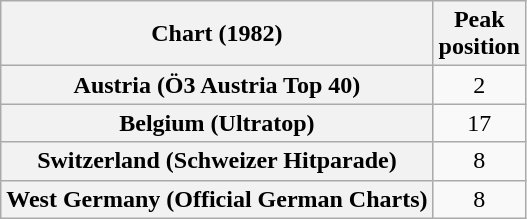<table class="wikitable sortable plainrowheaders">
<tr>
<th scope="col">Chart (1982)</th>
<th scope="col">Peak<br>position</th>
</tr>
<tr>
<th scope="row">Austria (Ö3 Austria Top 40)</th>
<td align="center">2</td>
</tr>
<tr>
<th scope="row">Belgium (Ultratop)</th>
<td align="center">17</td>
</tr>
<tr>
<th scope="row">Switzerland (Schweizer Hitparade)</th>
<td align="center">8</td>
</tr>
<tr>
<th scope="row">West Germany (Official German Charts)</th>
<td align="center">8</td>
</tr>
</table>
